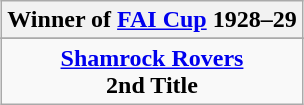<table class="wikitable" style="text-align: center; margin: 0 auto;">
<tr>
<th>Winner of <a href='#'>FAI Cup</a> 1928–29</th>
</tr>
<tr>
</tr>
<tr>
<td><strong><a href='#'>Shamrock Rovers</a></strong><br><strong>2nd Title</strong></td>
</tr>
</table>
